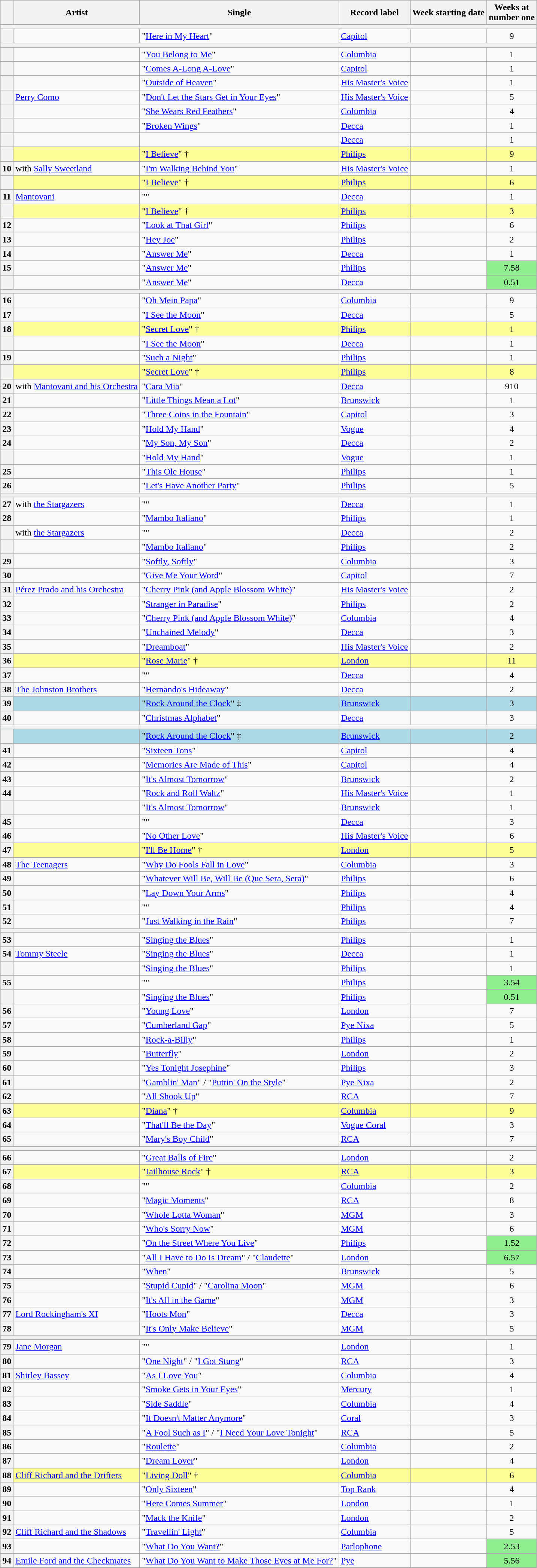<table class="wikitable plainrowheaders sortable">
<tr>
<th scope=col></th>
<th scope=col>Artist</th>
<th scope=col>Single</th>
<th scope=col>Record label</th>
<th scope=col>Week starting date</th>
<th scope=col>Weeks at<br>number one</th>
</tr>
<tr class="unsortable">
<th scope=row style="text-align:center;" colspan=6></th>
</tr>
<tr>
<th scope=row style="text-align:center;"></th>
<td></td>
<td>"<a href='#'>Here in My Heart</a>"</td>
<td><a href='#'>Capitol</a></td>
<td></td>
<td align="center">9</td>
</tr>
<tr class="unsortable">
<th scope=row style="text-align:center;" colspan=6></th>
</tr>
<tr>
<th scope=row style="text-align:center;"></th>
<td></td>
<td>"<a href='#'>You Belong to Me</a>"</td>
<td><a href='#'>Columbia</a></td>
<td></td>
<td align="center">1</td>
</tr>
<tr>
<th scope=row style="text-align:center;"></th>
<td></td>
<td>"<a href='#'>Comes A-Long A-Love</a>"</td>
<td><a href='#'>Capitol</a></td>
<td></td>
<td align="center">1</td>
</tr>
<tr>
<th scope=row style="text-align:center;"></th>
<td></td>
<td>"<a href='#'>Outside of Heaven</a>"</td>
<td><a href='#'>His Master's Voice</a></td>
<td></td>
<td align="center">1</td>
</tr>
<tr>
<th scope=row style="text-align:center;"></th>
<td><a href='#'>Perry Como</a></td>
<td>"<a href='#'>Don't Let the Stars Get in Your Eyes</a>"</td>
<td><a href='#'>His Master's Voice</a></td>
<td></td>
<td align="center">5</td>
</tr>
<tr>
<th scope=row style="text-align:center;"></th>
<td></td>
<td>"<a href='#'>She Wears Red Feathers</a>"</td>
<td><a href='#'>Columbia</a></td>
<td></td>
<td align="center">4</td>
</tr>
<tr>
<th scope=row style="text-align:center;"></th>
<td></td>
<td>"<a href='#'>Broken Wings</a>"</td>
<td><a href='#'>Decca</a></td>
<td></td>
<td align="center">1</td>
</tr>
<tr>
<th scope=row style="text-align:center;"></th>
<td></td>
<td></td>
<td><a href='#'>Decca</a></td>
<td></td>
<td align="center">1</td>
</tr>
<tr bgcolor=#FFFF99>
<th scope=row style="text-align:center;"></th>
<td></td>
<td>"<a href='#'>I Believe</a>" †</td>
<td><a href='#'>Philips</a></td>
<td></td>
<td align="center">9</td>
</tr>
<tr>
<th scope=row style="text-align:center;">10</th>
<td> with <a href='#'>Sally Sweetland</a></td>
<td>"<a href='#'>I'm Walking Behind You</a>"</td>
<td><a href='#'>His Master's Voice</a></td>
<td></td>
<td align="center">1</td>
</tr>
<tr bgcolor=#FFFF99>
<th scope=row style="text-align:center;"></th>
<td></td>
<td>"<a href='#'>I Believe</a>" †</td>
<td><a href='#'>Philips</a></td>
<td></td>
<td align="center">6</td>
</tr>
<tr>
<th scope=row style="text-align:center;">11</th>
<td><a href='#'>Mantovani</a></td>
<td>""</td>
<td><a href='#'>Decca</a></td>
<td></td>
<td align="center">1</td>
</tr>
<tr bgcolor=#FFFF99>
<th scope=row style="text-align:center;"></th>
<td></td>
<td>"<a href='#'>I Believe</a>" †</td>
<td><a href='#'>Philips</a></td>
<td></td>
<td align="center">3</td>
</tr>
<tr>
<th scope=row style="text-align:center;">12</th>
<td></td>
<td>"<a href='#'>Look at That Girl</a>"</td>
<td><a href='#'>Philips</a></td>
<td></td>
<td align="center">6</td>
</tr>
<tr>
<th scope=row style="text-align:center;">13</th>
<td></td>
<td>"<a href='#'>Hey Joe</a>"</td>
<td><a href='#'>Philips</a></td>
<td></td>
<td align="center">2</td>
</tr>
<tr>
<th scope=row style="text-align:center;">14</th>
<td></td>
<td>"<a href='#'>Answer Me</a>"</td>
<td><a href='#'>Decca</a></td>
<td></td>
<td align="center">1</td>
</tr>
<tr>
<th scope=row style="text-align:center;">15</th>
<td></td>
<td>"<a href='#'>Answer Me</a>"</td>
<td><a href='#'>Philips</a></td>
<td></td>
<td align="center" bgcolor="lightgreen"><span>7.5</span>8</td>
</tr>
<tr>
<th scope=row style="text-align:center;"></th>
<td></td>
<td>"<a href='#'>Answer Me</a>"</td>
<td><a href='#'>Decca</a></td>
<td></td>
<td align="center" bgcolor="lightgreen"><span>0.5</span>1</td>
</tr>
<tr class="unsortable">
<th scope=row style="text-align:center;" colspan=6></th>
</tr>
<tr>
<th scope=row style="text-align:center;">16</th>
<td></td>
<td>"<a href='#'>Oh Mein Papa</a>"</td>
<td><a href='#'>Columbia</a></td>
<td></td>
<td align="center">9</td>
</tr>
<tr>
<th scope=row style="text-align:center;">17</th>
<td></td>
<td>"<a href='#'>I See the Moon</a>"</td>
<td><a href='#'>Decca</a></td>
<td></td>
<td align="center">5</td>
</tr>
<tr bgcolor=#FFFF99>
<th scope=row style="text-align:center;">18</th>
<td></td>
<td>"<a href='#'>Secret Love</a>" †</td>
<td><a href='#'>Philips</a></td>
<td></td>
<td align="center">1</td>
</tr>
<tr>
<th scope=row style="text-align:center;"></th>
<td></td>
<td>"<a href='#'>I See the Moon</a>"</td>
<td><a href='#'>Decca</a></td>
<td></td>
<td align="center">1</td>
</tr>
<tr>
<th scope=row style="text-align:center;">19</th>
<td></td>
<td>"<a href='#'>Such a Night</a>"</td>
<td><a href='#'>Philips</a></td>
<td></td>
<td align="center">1</td>
</tr>
<tr bgcolor=#FFFF99>
<th scope=row style="text-align:center;"></th>
<td></td>
<td>"<a href='#'>Secret Love</a>" †</td>
<td><a href='#'>Philips</a></td>
<td></td>
<td align="center">8</td>
</tr>
<tr>
<th scope=row style="text-align:center;">20</th>
<td> with <a href='#'>Mantovani and his Orchestra</a></td>
<td>"<a href='#'>Cara Mia</a>"</td>
<td><a href='#'>Decca</a></td>
<td></td>
<td align="center"><span>9</span>10</td>
</tr>
<tr>
<th scope=row style="text-align:center;">21</th>
<td></td>
<td>"<a href='#'>Little Things Mean a Lot</a>"</td>
<td><a href='#'>Brunswick</a></td>
<td></td>
<td align="center">1</td>
</tr>
<tr>
<th scope=row style="text-align:center;">22</th>
<td></td>
<td>"<a href='#'>Three Coins in the Fountain</a>"</td>
<td><a href='#'>Capitol</a></td>
<td></td>
<td align="center">3</td>
</tr>
<tr>
<th scope=row style="text-align:center;">23</th>
<td></td>
<td>"<a href='#'>Hold My Hand</a>"</td>
<td><a href='#'>Vogue</a></td>
<td></td>
<td align="center">4</td>
</tr>
<tr>
<th scope=row style="text-align:center;">24</th>
<td></td>
<td>"<a href='#'>My Son, My Son</a>"</td>
<td><a href='#'>Decca</a></td>
<td></td>
<td align="center">2</td>
</tr>
<tr>
<th scope=row style="text-align:center;"></th>
<td></td>
<td>"<a href='#'>Hold My Hand</a>"</td>
<td><a href='#'>Vogue</a></td>
<td></td>
<td align="center">1</td>
</tr>
<tr>
<th scope=row style="text-align:center;">25</th>
<td></td>
<td>"<a href='#'>This Ole House</a>"</td>
<td><a href='#'>Philips</a></td>
<td></td>
<td align="center">1</td>
</tr>
<tr>
<th scope=row style="text-align:center;">26</th>
<td></td>
<td>"<a href='#'>Let's Have Another Party</a>"</td>
<td><a href='#'>Philips</a></td>
<td></td>
<td align="center">5</td>
</tr>
<tr class="unsortable">
<th scope=row style="text-align:center;" colspan=6></th>
</tr>
<tr>
<th scope=row style="text-align:center;">27</th>
<td> with <a href='#'>the Stargazers</a></td>
<td>""</td>
<td><a href='#'>Decca</a></td>
<td></td>
<td align="center">1</td>
</tr>
<tr>
<th scope=row style="text-align:center;">28</th>
<td></td>
<td>"<a href='#'>Mambo Italiano</a>"</td>
<td><a href='#'>Philips</a></td>
<td></td>
<td align="center">1</td>
</tr>
<tr>
<th scope=row style="text-align:center;"></th>
<td> with <a href='#'>the Stargazers</a></td>
<td>""</td>
<td><a href='#'>Decca</a></td>
<td></td>
<td align="center">2</td>
</tr>
<tr>
<th scope=row style="text-align:center;"></th>
<td></td>
<td>"<a href='#'>Mambo Italiano</a>"</td>
<td><a href='#'>Philips</a></td>
<td></td>
<td align="center">2</td>
</tr>
<tr>
<th scope=row style="text-align:center;">29</th>
<td></td>
<td>"<a href='#'>Softly, Softly</a>"</td>
<td><a href='#'>Columbia</a></td>
<td></td>
<td align="center">3</td>
</tr>
<tr>
<th scope=row style="text-align:center;">30</th>
<td></td>
<td>"<a href='#'>Give Me Your Word</a>"</td>
<td><a href='#'>Capitol</a></td>
<td></td>
<td align="center">7</td>
</tr>
<tr>
<th scope=row style="text-align:center;">31</th>
<td><a href='#'>Pérez Prado and his Orchestra</a></td>
<td>"<a href='#'>Cherry Pink (and Apple Blossom White)</a>"</td>
<td><a href='#'>His Master's Voice</a></td>
<td></td>
<td align="center">2</td>
</tr>
<tr>
<th scope=row style="text-align:center;">32</th>
<td></td>
<td>"<a href='#'>Stranger in Paradise</a>"</td>
<td><a href='#'>Philips</a></td>
<td></td>
<td align="center">2</td>
</tr>
<tr>
<th scope=row style="text-align:center;">33</th>
<td></td>
<td>"<a href='#'>Cherry Pink (and Apple Blossom White)</a>"</td>
<td><a href='#'>Columbia</a></td>
<td></td>
<td align="center">4</td>
</tr>
<tr>
<th scope=row style="text-align:center;">34</th>
<td></td>
<td>"<a href='#'>Unchained Melody</a>"</td>
<td><a href='#'>Decca</a></td>
<td></td>
<td align="center">3</td>
</tr>
<tr>
<th scope=row style="text-align:center;">35</th>
<td></td>
<td>"<a href='#'>Dreamboat</a>"</td>
<td><a href='#'>His Master's Voice</a></td>
<td></td>
<td align="center">2</td>
</tr>
<tr bgcolor=#FFFF99>
<th scope=row style="text-align:center;">36</th>
<td></td>
<td>"<a href='#'>Rose Marie</a>" †</td>
<td><a href='#'>London</a></td>
<td></td>
<td align="center">11</td>
</tr>
<tr>
<th scope=row style="text-align:center;">37</th>
<td></td>
<td>""</td>
<td><a href='#'>Decca</a></td>
<td></td>
<td align="center">4</td>
</tr>
<tr>
<th scope=row style="text-align:center;">38</th>
<td><a href='#'>The Johnston Brothers</a></td>
<td>"<a href='#'>Hernando's Hideaway</a>"</td>
<td><a href='#'>Decca</a></td>
<td></td>
<td align="center">2</td>
</tr>
<tr bgcolor="lightblue">
<th scope=row style="text-align:center;">39</th>
<td></td>
<td>"<a href='#'>Rock Around the Clock</a>" ‡</td>
<td><a href='#'>Brunswick</a></td>
<td></td>
<td align="center">3</td>
</tr>
<tr>
<th scope=row style="text-align:center;">40</th>
<td></td>
<td>"<a href='#'>Christmas Alphabet</a>"</td>
<td><a href='#'>Decca</a></td>
<td></td>
<td align="center">3</td>
</tr>
<tr class="unsortable">
<th scope=row style="text-align:center;" colspan=6></th>
</tr>
<tr bgcolor="lightblue">
<th scope=row style="text-align:center;"></th>
<td></td>
<td>"<a href='#'>Rock Around the Clock</a>" ‡</td>
<td><a href='#'>Brunswick</a></td>
<td></td>
<td align="center">2</td>
</tr>
<tr>
<th scope=row style="text-align:center;">41</th>
<td></td>
<td>"<a href='#'>Sixteen Tons</a>"</td>
<td><a href='#'>Capitol</a></td>
<td></td>
<td align="center">4</td>
</tr>
<tr>
<th scope=row style="text-align:center;">42</th>
<td></td>
<td>"<a href='#'>Memories Are Made of This</a>"</td>
<td><a href='#'>Capitol</a></td>
<td></td>
<td align="center">4</td>
</tr>
<tr>
<th scope=row style="text-align:center;">43</th>
<td></td>
<td>"<a href='#'>It's Almost Tomorrow</a>"</td>
<td><a href='#'>Brunswick</a></td>
<td></td>
<td align="center">2</td>
</tr>
<tr>
<th scope=row style="text-align:center;">44</th>
<td></td>
<td>"<a href='#'>Rock and Roll Waltz</a>"</td>
<td><a href='#'>His Master's Voice</a></td>
<td></td>
<td align="center">1</td>
</tr>
<tr>
<th scope=row style="text-align:center;"></th>
<td></td>
<td>"<a href='#'>It's Almost Tomorrow</a>"</td>
<td><a href='#'>Brunswick</a></td>
<td></td>
<td align="center">1</td>
</tr>
<tr>
<th scope=row style="text-align:center;">45</th>
<td></td>
<td>""</td>
<td><a href='#'>Decca</a></td>
<td></td>
<td align="center">3</td>
</tr>
<tr>
<th scope=row style="text-align:center;">46</th>
<td></td>
<td>"<a href='#'>No Other Love</a>"</td>
<td><a href='#'>His Master's Voice</a></td>
<td></td>
<td align="center">6</td>
</tr>
<tr bgcolor=#FFFF99>
<th scope=row style="text-align:center;">47</th>
<td></td>
<td>"<a href='#'>I'll Be Home</a>" †</td>
<td><a href='#'>London</a></td>
<td></td>
<td align="center">5</td>
</tr>
<tr>
<th scope=row style="text-align:center;">48</th>
<td><a href='#'>The Teenagers</a></td>
<td>"<a href='#'>Why Do Fools Fall in Love</a>"</td>
<td><a href='#'>Columbia</a></td>
<td></td>
<td align="center">3</td>
</tr>
<tr>
<th scope=row style="text-align:center;">49</th>
<td></td>
<td>"<a href='#'>Whatever Will Be, Will Be (Que Sera, Sera)</a>"</td>
<td><a href='#'>Philips</a></td>
<td></td>
<td align="center">6</td>
</tr>
<tr>
<th scope=row style="text-align:center;">50</th>
<td></td>
<td>"<a href='#'>Lay Down Your Arms</a>"</td>
<td><a href='#'>Philips</a></td>
<td></td>
<td align="center">4</td>
</tr>
<tr>
<th scope=row style="text-align:center;">51</th>
<td></td>
<td>""</td>
<td><a href='#'>Philips</a></td>
<td></td>
<td align="center">4</td>
</tr>
<tr>
<th scope=row style="text-align:center;">52</th>
<td></td>
<td>"<a href='#'>Just Walking in the Rain</a>"</td>
<td><a href='#'>Philips</a></td>
<td></td>
<td align="center">7</td>
</tr>
<tr class="unsortable">
<th scope=row style="text-align:center;" colspan=6></th>
</tr>
<tr>
<th scope=row style="text-align:center;">53</th>
<td></td>
<td>"<a href='#'>Singing the Blues</a>"</td>
<td><a href='#'>Philips</a></td>
<td></td>
<td align="center">1</td>
</tr>
<tr>
<th scope=row style="text-align:center;">54</th>
<td><a href='#'>Tommy Steele</a></td>
<td>"<a href='#'>Singing the Blues</a>"</td>
<td><a href='#'>Decca</a></td>
<td></td>
<td align="center">1</td>
</tr>
<tr>
<th scope=row style="text-align:center;"></th>
<td></td>
<td>"<a href='#'>Singing the Blues</a>"</td>
<td><a href='#'>Philips</a></td>
<td></td>
<td align="center">1</td>
</tr>
<tr>
<th scope=row style="text-align:center;">55</th>
<td></td>
<td>""</td>
<td><a href='#'>Philips</a></td>
<td></td>
<td align="center" bgcolor="lightgreen"><span>3.5</span>4</td>
</tr>
<tr>
<th scope=row style="text-align:center;"></th>
<td></td>
<td>"<a href='#'>Singing the Blues</a>"</td>
<td><a href='#'>Philips</a></td>
<td></td>
<td align="center" bgcolor="lightgreen"><span>0.5</span>1</td>
</tr>
<tr>
<th scope=row style="text-align:center;">56</th>
<td></td>
<td>"<a href='#'>Young Love</a>"</td>
<td><a href='#'>London</a></td>
<td></td>
<td align="center">7</td>
</tr>
<tr>
<th scope=row style="text-align:center;">57</th>
<td></td>
<td>"<a href='#'>Cumberland Gap</a>"</td>
<td><a href='#'>Pye Nixa</a></td>
<td></td>
<td align="center">5</td>
</tr>
<tr>
<th scope=row style="text-align:center;">58</th>
<td></td>
<td>"<a href='#'>Rock-a-Billy</a>"</td>
<td><a href='#'>Philips</a></td>
<td></td>
<td align="center">1</td>
</tr>
<tr>
<th scope=row style="text-align:center;">59</th>
<td></td>
<td>"<a href='#'>Butterfly</a>"</td>
<td><a href='#'>London</a></td>
<td></td>
<td align="center">2</td>
</tr>
<tr>
<th scope=row style="text-align:center;">60</th>
<td></td>
<td>"<a href='#'>Yes Tonight Josephine</a>"</td>
<td><a href='#'>Philips</a></td>
<td></td>
<td align="center">3</td>
</tr>
<tr>
<th scope=row style="text-align:center;">61</th>
<td></td>
<td>"<a href='#'>Gamblin' Man</a>" / "<a href='#'>Puttin' On the Style</a>"</td>
<td><a href='#'>Pye Nixa</a></td>
<td></td>
<td align="center">2</td>
</tr>
<tr>
<th scope=row style="text-align:center;">62</th>
<td></td>
<td>"<a href='#'>All Shook Up</a>"</td>
<td><a href='#'>RCA</a></td>
<td></td>
<td align="center">7</td>
</tr>
<tr bgcolor=#FFFF99>
<th scope=row style="text-align:center;">63</th>
<td></td>
<td>"<a href='#'>Diana</a>" †</td>
<td><a href='#'>Columbia</a></td>
<td></td>
<td align="center">9</td>
</tr>
<tr>
<th scope=row style="text-align:center;">64</th>
<td></td>
<td>"<a href='#'>That'll Be the Day</a>"</td>
<td><a href='#'>Vogue Coral</a></td>
<td></td>
<td align="center">3</td>
</tr>
<tr>
<th scope=row style="text-align:center;">65</th>
<td></td>
<td>"<a href='#'>Mary's Boy Child</a>"</td>
<td><a href='#'>RCA</a></td>
<td></td>
<td align="center">7</td>
</tr>
<tr class="unsortable">
<th scope=row style="text-align:center;" colspan=6></th>
</tr>
<tr>
<th scope=row style="text-align:center;">66</th>
<td></td>
<td>"<a href='#'>Great Balls of Fire</a>"</td>
<td><a href='#'>London</a></td>
<td></td>
<td align="center">2</td>
</tr>
<tr bgcolor=#FFFF99>
<th scope=row style="text-align:center;">67</th>
<td></td>
<td>"<a href='#'>Jailhouse Rock</a>" †</td>
<td><a href='#'>RCA</a></td>
<td></td>
<td align="center">3</td>
</tr>
<tr>
<th scope=row style="text-align:center;">68</th>
<td></td>
<td>""</td>
<td><a href='#'>Columbia</a></td>
<td></td>
<td align="center">2</td>
</tr>
<tr>
<th scope=row style="text-align:center;">69</th>
<td></td>
<td>"<a href='#'>Magic Moments</a>"</td>
<td><a href='#'>RCA</a></td>
<td></td>
<td align="center">8</td>
</tr>
<tr>
<th scope=row style="text-align:center;">70</th>
<td></td>
<td>"<a href='#'>Whole Lotta Woman</a>"</td>
<td><a href='#'>MGM</a></td>
<td></td>
<td align="center">3</td>
</tr>
<tr>
<th scope=row style="text-align:center;">71</th>
<td></td>
<td>"<a href='#'>Who's Sorry Now</a>"</td>
<td><a href='#'>MGM</a></td>
<td></td>
<td align="center">6</td>
</tr>
<tr>
<th scope=row style="text-align:center;">72</th>
<td></td>
<td>"<a href='#'>On the Street Where You Live</a>"</td>
<td><a href='#'>Philips</a></td>
<td></td>
<td align="center" bgcolor="lightgreen"><span>1.5</span>2</td>
</tr>
<tr>
<th scope=row style="text-align:center;">73</th>
<td></td>
<td>"<a href='#'>All I Have to Do Is Dream</a>" / "<a href='#'>Claudette</a>"</td>
<td><a href='#'>London</a></td>
<td></td>
<td align="center" bgcolor="lightgreen"><span>6.5</span>7</td>
</tr>
<tr>
<th scope=row style="text-align:center;">74</th>
<td></td>
<td>"<a href='#'>When</a>"</td>
<td><a href='#'>Brunswick</a></td>
<td></td>
<td align="center">5</td>
</tr>
<tr>
<th scope=row style="text-align:center;">75</th>
<td></td>
<td>"<a href='#'>Stupid Cupid</a>" / "<a href='#'>Carolina Moon</a>"</td>
<td><a href='#'>MGM</a></td>
<td></td>
<td align="center">6</td>
</tr>
<tr>
<th scope=row style="text-align:center;">76</th>
<td></td>
<td>"<a href='#'>It's All in the Game</a>"</td>
<td><a href='#'>MGM</a></td>
<td></td>
<td align="center">3</td>
</tr>
<tr>
<th scope=row style="text-align:center;">77</th>
<td><a href='#'>Lord Rockingham's XI</a></td>
<td>"<a href='#'>Hoots Mon</a>"</td>
<td><a href='#'>Decca</a></td>
<td></td>
<td align="center">3</td>
</tr>
<tr>
<th scope=row style="text-align:center;">78</th>
<td></td>
<td>"<a href='#'>It's Only Make Believe</a>"</td>
<td><a href='#'>MGM</a></td>
<td></td>
<td align="center">5</td>
</tr>
<tr class="unsortable">
<th scope=row style="text-align:center;" colspan=6></th>
</tr>
<tr>
<th scope=row style="text-align:center;">79</th>
<td><a href='#'>Jane Morgan</a></td>
<td>""</td>
<td><a href='#'>London</a></td>
<td></td>
<td align="center">1</td>
</tr>
<tr>
<th scope=row style="text-align:center;">80</th>
<td></td>
<td>"<a href='#'>One Night</a>" / "<a href='#'>I Got Stung</a>"</td>
<td><a href='#'>RCA</a></td>
<td></td>
<td align="center">3</td>
</tr>
<tr>
<th scope=row style="text-align:center;">81</th>
<td><a href='#'>Shirley Bassey</a></td>
<td>"<a href='#'>As I Love You</a>"</td>
<td><a href='#'>Columbia</a></td>
<td></td>
<td align="center">4</td>
</tr>
<tr>
<th scope=row style="text-align:center;">82</th>
<td></td>
<td>"<a href='#'>Smoke Gets in Your Eyes</a>"</td>
<td><a href='#'>Mercury</a></td>
<td></td>
<td align="center">1</td>
</tr>
<tr>
<th scope=row style="text-align:center;">83</th>
<td></td>
<td>"<a href='#'>Side Saddle</a>"</td>
<td><a href='#'>Columbia</a></td>
<td></td>
<td align="center">4</td>
</tr>
<tr>
<th scope=row style="text-align:center;">84</th>
<td></td>
<td>"<a href='#'>It Doesn't Matter Anymore</a>"</td>
<td><a href='#'>Coral</a></td>
<td></td>
<td align="center">3</td>
</tr>
<tr>
<th scope=row style="text-align:center;">85</th>
<td></td>
<td>"<a href='#'>A Fool Such as I</a>" / "<a href='#'>I Need Your Love Tonight</a>"</td>
<td><a href='#'>RCA</a></td>
<td></td>
<td align="center">5</td>
</tr>
<tr>
<th scope=row style="text-align:center;">86</th>
<td></td>
<td>"<a href='#'>Roulette</a>"</td>
<td><a href='#'>Columbia</a></td>
<td></td>
<td align="center">2</td>
</tr>
<tr>
<th scope=row style="text-align:center;">87</th>
<td></td>
<td>"<a href='#'>Dream Lover</a>"</td>
<td><a href='#'>London</a></td>
<td></td>
<td align="center">4</td>
</tr>
<tr bgcolor=#FFFF99>
<th scope=row style="text-align:center;">88</th>
<td><a href='#'>Cliff Richard and the Drifters</a></td>
<td>"<a href='#'>Living Doll</a>" †</td>
<td><a href='#'>Columbia</a></td>
<td></td>
<td align="center">6</td>
</tr>
<tr>
<th scope=row style="text-align:center;">89</th>
<td></td>
<td>"<a href='#'>Only Sixteen</a>"</td>
<td><a href='#'>Top Rank</a></td>
<td></td>
<td align="center">4</td>
</tr>
<tr>
<th scope=row style="text-align:center;">90</th>
<td></td>
<td>"<a href='#'>Here Comes Summer</a>"</td>
<td><a href='#'>London</a></td>
<td></td>
<td align="center">1</td>
</tr>
<tr>
<th scope=row style="text-align:center;">91</th>
<td></td>
<td>"<a href='#'>Mack the Knife</a>"</td>
<td><a href='#'>London</a></td>
<td></td>
<td align="center">2</td>
</tr>
<tr>
<th scope=row style="text-align:center;">92</th>
<td><a href='#'>Cliff Richard and the Shadows</a></td>
<td>"<a href='#'>Travellin' Light</a>"</td>
<td><a href='#'>Columbia</a></td>
<td></td>
<td align="center">5</td>
</tr>
<tr>
<th scope=row style="text-align:center;">93</th>
<td></td>
<td>"<a href='#'>What Do You Want?</a>"</td>
<td><a href='#'>Parlophone</a></td>
<td></td>
<td align="center" bgcolor="lightgreen"><span>2.5</span>3</td>
</tr>
<tr>
<th scope=row style="text-align:center;">94</th>
<td><a href='#'>Emile Ford and the Checkmates</a></td>
<td>"<a href='#'>What Do You Want to Make Those Eyes at Me For?</a>"</td>
<td><a href='#'>Pye</a></td>
<td></td>
<td align="center" bgcolor="lightgreen"><span>5.5</span>6</td>
</tr>
</table>
